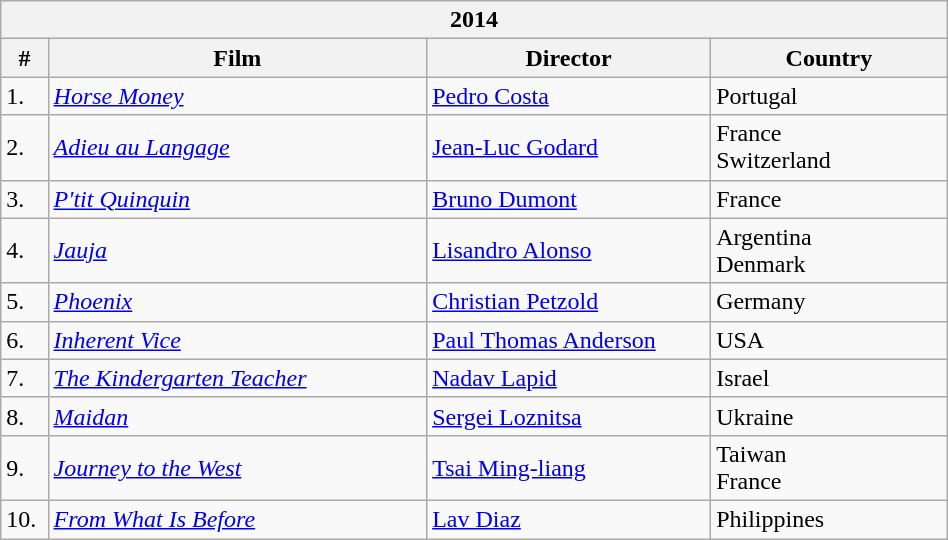<table class="wikitable" style="width:50%;" cellpadding="5">
<tr>
<th colspan=4>2014</th>
</tr>
<tr>
<th style="width:5%;">#</th>
<th style="width:40%;">Film</th>
<th style="width:30%;">Director</th>
<th style="width:25%;">Country</th>
</tr>
<tr>
<td>1.</td>
<td><em><a href='#'>Horse Money</a></em></td>
<td><a href='#'>Pedro Costa</a></td>
<td>Portugal</td>
</tr>
<tr>
<td>2.</td>
<td><em><a href='#'>Adieu au Langage</a></em></td>
<td><a href='#'>Jean-Luc Godard</a></td>
<td>France<br>Switzerland</td>
</tr>
<tr>
<td>3.</td>
<td><em><a href='#'>P'tit Quinquin</a></em></td>
<td><a href='#'>Bruno Dumont</a></td>
<td>France</td>
</tr>
<tr>
<td>4.</td>
<td><em><a href='#'>Jauja</a></em></td>
<td><a href='#'>Lisandro Alonso</a></td>
<td>Argentina<br>Denmark</td>
</tr>
<tr>
<td>5.</td>
<td><em><a href='#'>Phoenix</a></em></td>
<td><a href='#'>Christian Petzold</a></td>
<td>Germany</td>
</tr>
<tr>
<td>6.</td>
<td><em><a href='#'>Inherent Vice</a></em></td>
<td><a href='#'>Paul Thomas Anderson</a></td>
<td>USA</td>
</tr>
<tr>
<td>7.</td>
<td><em><a href='#'>The Kindergarten Teacher</a></em></td>
<td><a href='#'>Nadav Lapid</a></td>
<td>Israel</td>
</tr>
<tr>
<td>8.</td>
<td><em><a href='#'>Maidan</a></em></td>
<td><a href='#'>Sergei Loznitsa</a></td>
<td>Ukraine</td>
</tr>
<tr>
<td>9.</td>
<td><em><a href='#'>Journey to the West</a></em></td>
<td><a href='#'>Tsai Ming-liang</a></td>
<td>Taiwan<br>France</td>
</tr>
<tr>
<td>10.</td>
<td><em><a href='#'>From What Is Before</a></em></td>
<td><a href='#'>Lav Diaz</a></td>
<td>Philippines</td>
</tr>
</table>
